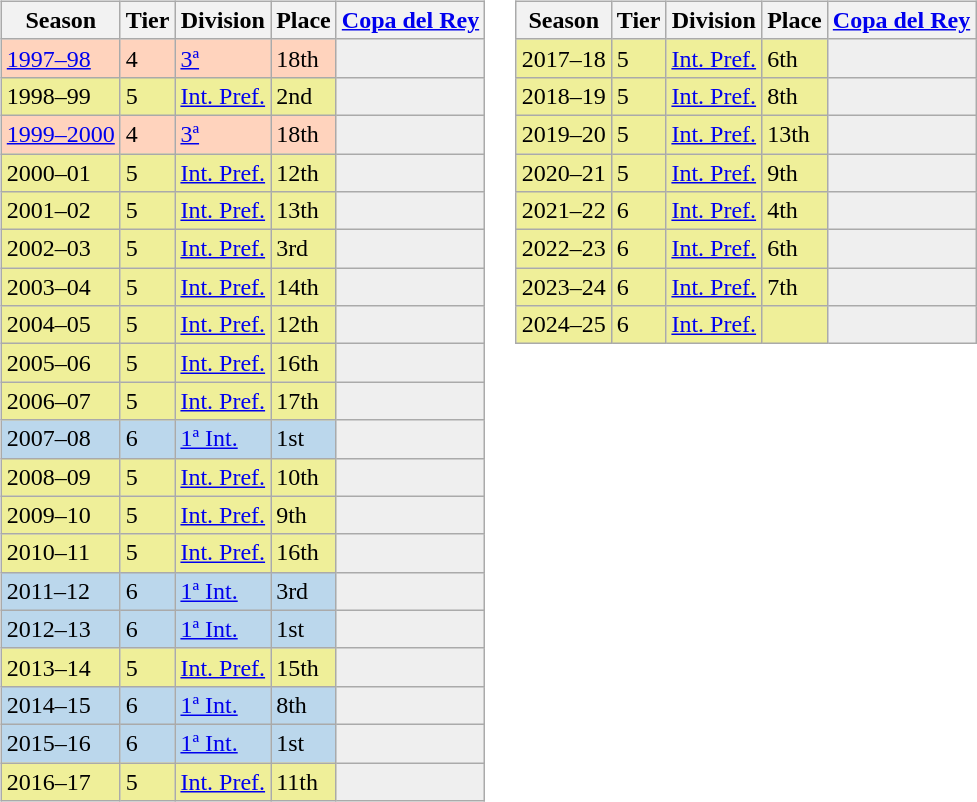<table>
<tr>
<td valign="top" width=49%><br><table class="wikitable">
<tr style="background:#f0f6fa;">
<th>Season</th>
<th>Tier</th>
<th>Division</th>
<th>Place</th>
<th><a href='#'>Copa del Rey</a></th>
</tr>
<tr>
<td style="background:#FFD3BD;"><a href='#'>1997–98</a></td>
<td style="background:#FFD3BD;">4</td>
<td style="background:#FFD3BD;"><a href='#'>3ª</a></td>
<td style="background:#FFD3BD;">18th</td>
<th style="background:#efefef;"></th>
</tr>
<tr>
<td style="background:#EFEF99;">1998–99</td>
<td style="background:#EFEF99;">5</td>
<td style="background:#EFEF99;"><a href='#'>Int. Pref.</a></td>
<td style="background:#EFEF99;">2nd</td>
<th style="background:#efefef;"></th>
</tr>
<tr>
<td style="background:#FFD3BD;"><a href='#'>1999–2000</a></td>
<td style="background:#FFD3BD;">4</td>
<td style="background:#FFD3BD;"><a href='#'>3ª</a></td>
<td style="background:#FFD3BD;">18th</td>
<th style="background:#efefef;"></th>
</tr>
<tr>
<td style="background:#EFEF99;">2000–01</td>
<td style="background:#EFEF99;">5</td>
<td style="background:#EFEF99;"><a href='#'>Int. Pref.</a></td>
<td style="background:#EFEF99;">12th</td>
<th style="background:#efefef;"></th>
</tr>
<tr>
<td style="background:#EFEF99;">2001–02</td>
<td style="background:#EFEF99;">5</td>
<td style="background:#EFEF99;"><a href='#'>Int. Pref.</a></td>
<td style="background:#EFEF99;">13th</td>
<th style="background:#efefef;"></th>
</tr>
<tr>
<td style="background:#EFEF99;">2002–03</td>
<td style="background:#EFEF99;">5</td>
<td style="background:#EFEF99;"><a href='#'>Int. Pref.</a></td>
<td style="background:#EFEF99;">3rd</td>
<th style="background:#efefef;"></th>
</tr>
<tr>
<td style="background:#EFEF99;">2003–04</td>
<td style="background:#EFEF99;">5</td>
<td style="background:#EFEF99;"><a href='#'>Int. Pref.</a></td>
<td style="background:#EFEF99;">14th</td>
<th style="background:#efefef;"></th>
</tr>
<tr>
<td style="background:#EFEF99;">2004–05</td>
<td style="background:#EFEF99;">5</td>
<td style="background:#EFEF99;"><a href='#'>Int. Pref.</a></td>
<td style="background:#EFEF99;">12th</td>
<th style="background:#efefef;"></th>
</tr>
<tr>
<td style="background:#EFEF99;">2005–06</td>
<td style="background:#EFEF99;">5</td>
<td style="background:#EFEF99;"><a href='#'>Int. Pref.</a></td>
<td style="background:#EFEF99;">16th</td>
<th style="background:#efefef;"></th>
</tr>
<tr>
<td style="background:#EFEF99;">2006–07</td>
<td style="background:#EFEF99;">5</td>
<td style="background:#EFEF99;"><a href='#'>Int. Pref.</a></td>
<td style="background:#EFEF99;">17th</td>
<th style="background:#efefef;"></th>
</tr>
<tr>
<td style="background:#BBD7EC;">2007–08</td>
<td style="background:#BBD7EC;">6</td>
<td style="background:#BBD7EC;"><a href='#'>1ª Int.</a></td>
<td style="background:#BBD7EC;">1st</td>
<th style="background:#efefef;"></th>
</tr>
<tr>
<td style="background:#EFEF99;">2008–09</td>
<td style="background:#EFEF99;">5</td>
<td style="background:#EFEF99;"><a href='#'>Int. Pref.</a></td>
<td style="background:#EFEF99;">10th</td>
<th style="background:#efefef;"></th>
</tr>
<tr>
<td style="background:#EFEF99;">2009–10</td>
<td style="background:#EFEF99;">5</td>
<td style="background:#EFEF99;"><a href='#'>Int. Pref.</a></td>
<td style="background:#EFEF99;">9th</td>
<th style="background:#efefef;"></th>
</tr>
<tr>
<td style="background:#EFEF99;">2010–11</td>
<td style="background:#EFEF99;">5</td>
<td style="background:#EFEF99;"><a href='#'>Int. Pref.</a></td>
<td style="background:#EFEF99;">16th</td>
<th style="background:#efefef;"></th>
</tr>
<tr>
<td style="background:#BBD7EC;">2011–12</td>
<td style="background:#BBD7EC;">6</td>
<td style="background:#BBD7EC;"><a href='#'>1ª Int.</a></td>
<td style="background:#BBD7EC;">3rd</td>
<th style="background:#efefef;"></th>
</tr>
<tr>
<td style="background:#BBD7EC;">2012–13</td>
<td style="background:#BBD7EC;">6</td>
<td style="background:#BBD7EC;"><a href='#'>1ª Int.</a></td>
<td style="background:#BBD7EC;">1st</td>
<th style="background:#efefef;"></th>
</tr>
<tr>
<td style="background:#EFEF99;">2013–14</td>
<td style="background:#EFEF99;">5</td>
<td style="background:#EFEF99;"><a href='#'>Int. Pref.</a></td>
<td style="background:#EFEF99;">15th</td>
<th style="background:#efefef;"></th>
</tr>
<tr>
<td style="background:#BBD7EC;">2014–15</td>
<td style="background:#BBD7EC;">6</td>
<td style="background:#BBD7EC;"><a href='#'>1ª Int.</a></td>
<td style="background:#BBD7EC;">8th</td>
<th style="background:#efefef;"></th>
</tr>
<tr>
<td style="background:#BBD7EC;">2015–16</td>
<td style="background:#BBD7EC;">6</td>
<td style="background:#BBD7EC;"><a href='#'>1ª Int.</a></td>
<td style="background:#BBD7EC;">1st</td>
<th style="background:#efefef;"></th>
</tr>
<tr>
<td style="background:#EFEF99;">2016–17</td>
<td style="background:#EFEF99;">5</td>
<td style="background:#EFEF99;"><a href='#'>Int. Pref.</a></td>
<td style="background:#EFEF99;">11th</td>
<th style="background:#efefef;"></th>
</tr>
</table>
</td>
<td valign="top" width=51%><br><table class="wikitable">
<tr style="background:#f0f6fa;">
<th>Season</th>
<th>Tier</th>
<th>Division</th>
<th>Place</th>
<th><a href='#'>Copa del Rey</a></th>
</tr>
<tr>
<td style="background:#EFEF99;">2017–18</td>
<td style="background:#EFEF99;">5</td>
<td style="background:#EFEF99;"><a href='#'>Int. Pref.</a></td>
<td style="background:#EFEF99;">6th</td>
<th style="background:#efefef;"></th>
</tr>
<tr>
<td style="background:#EFEF99;">2018–19</td>
<td style="background:#EFEF99;">5</td>
<td style="background:#EFEF99;"><a href='#'>Int. Pref.</a></td>
<td style="background:#EFEF99;">8th</td>
<th style="background:#efefef;"></th>
</tr>
<tr>
<td style="background:#EFEF99;">2019–20</td>
<td style="background:#EFEF99;">5</td>
<td style="background:#EFEF99;"><a href='#'>Int. Pref.</a></td>
<td style="background:#EFEF99;">13th</td>
<th style="background:#efefef;"></th>
</tr>
<tr>
<td style="background:#EFEF99;">2020–21</td>
<td style="background:#EFEF99;">5</td>
<td style="background:#EFEF99;"><a href='#'>Int. Pref.</a></td>
<td style="background:#EFEF99;">9th</td>
<th style="background:#efefef;"></th>
</tr>
<tr>
<td style="background:#EFEF99;">2021–22</td>
<td style="background:#EFEF99;">6</td>
<td style="background:#EFEF99;"><a href='#'>Int. Pref.</a></td>
<td style="background:#EFEF99;">4th</td>
<th style="background:#efefef;"></th>
</tr>
<tr>
<td style="background:#EFEF99;">2022–23</td>
<td style="background:#EFEF99;">6</td>
<td style="background:#EFEF99;"><a href='#'>Int. Pref.</a></td>
<td style="background:#EFEF99;">6th</td>
<th style="background:#efefef;"></th>
</tr>
<tr>
<td style="background:#EFEF99;">2023–24</td>
<td style="background:#EFEF99;">6</td>
<td style="background:#EFEF99;"><a href='#'>Int. Pref.</a></td>
<td style="background:#EFEF99;">7th</td>
<th style="background:#efefef;"></th>
</tr>
<tr>
<td style="background:#EFEF99;">2024–25</td>
<td style="background:#EFEF99;">6</td>
<td style="background:#EFEF99;"><a href='#'>Int. Pref.</a></td>
<td style="background:#EFEF99;"></td>
<th style="background:#efefef;"></th>
</tr>
</table>
</td>
</tr>
</table>
